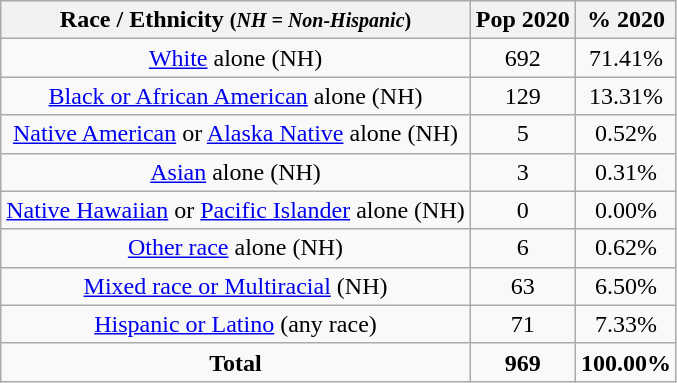<table class="wikitable" style="text-align:center;">
<tr>
<th>Race / Ethnicity <small>(<em>NH = Non-Hispanic</em>)</small></th>
<th>Pop 2020</th>
<th>% 2020</th>
</tr>
<tr>
<td><a href='#'>White</a> alone (NH)</td>
<td>692</td>
<td>71.41%</td>
</tr>
<tr>
<td><a href='#'>Black or African American</a> alone (NH)</td>
<td>129</td>
<td>13.31%</td>
</tr>
<tr>
<td><a href='#'>Native American</a> or <a href='#'>Alaska Native</a> alone (NH)</td>
<td>5</td>
<td>0.52%</td>
</tr>
<tr>
<td><a href='#'>Asian</a> alone (NH)</td>
<td>3</td>
<td>0.31%</td>
</tr>
<tr>
<td><a href='#'>Native Hawaiian</a> or <a href='#'>Pacific Islander</a> alone (NH)</td>
<td>0</td>
<td>0.00%</td>
</tr>
<tr>
<td><a href='#'>Other race</a> alone (NH)</td>
<td>6</td>
<td>0.62%</td>
</tr>
<tr>
<td><a href='#'>Mixed race or Multiracial</a> (NH)</td>
<td>63</td>
<td>6.50%</td>
</tr>
<tr>
<td><a href='#'>Hispanic or Latino</a> (any race)</td>
<td>71</td>
<td>7.33%</td>
</tr>
<tr>
<td><strong>Total</strong></td>
<td><strong>969</strong></td>
<td><strong>100.00%</strong></td>
</tr>
</table>
